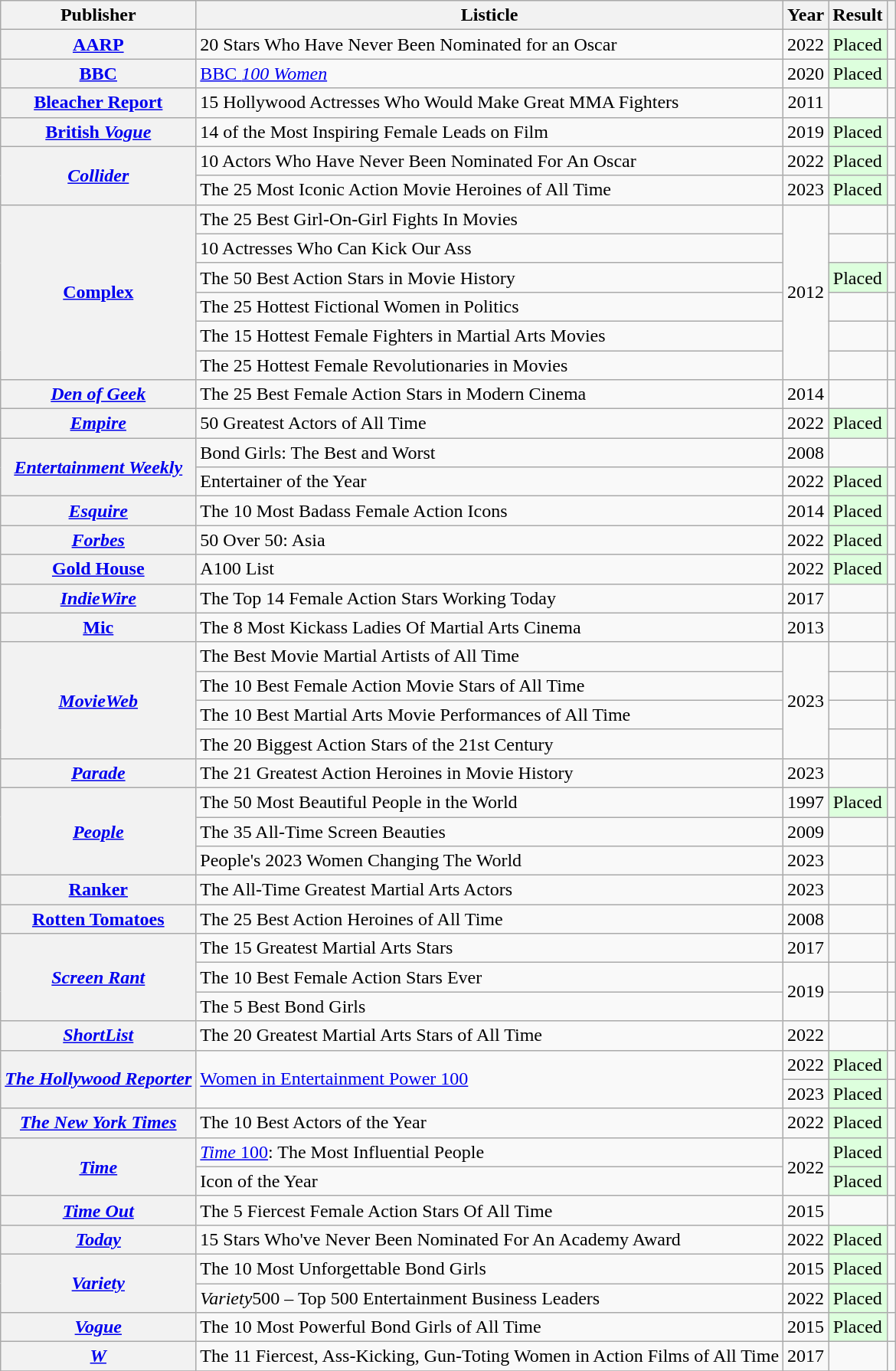<table class="wikitable sortable plainrowheaders">
<tr>
<th scope="col">Publisher</th>
<th scope="col">Listicle</th>
<th scope="col">Year</th>
<th scope="col">Result</th>
<th scope="col" class="unsortable"></th>
</tr>
<tr>
<th scope="row"><a href='#'>AARP</a></th>
<td>20 Stars Who Have Never Been Nominated for an Oscar</td>
<td style="text-align:center;">2022</td>
<td style="text-align:center; background: #DFD;">Placed</td>
<td style="text-align:center;"></td>
</tr>
<tr>
<th scope="row"><a href='#'>BBC</a></th>
<td><a href='#'>BBC <em>100 Women</em></a></td>
<td style="text-align:center;">2020</td>
<td style="text-align:center; background: #DFD;">Placed</td>
<td style="text-align:center;"></td>
</tr>
<tr>
<th scope="row"><a href='#'>Bleacher Report</a></th>
<td>15 Hollywood Actresses Who Would Make Great MMA Fighters</td>
<td style="text-align:center;">2011</td>
<td></td>
<td style="text-align:center;"></td>
</tr>
<tr>
<th scope="row"><a href='#'>British <em>Vogue</em></a></th>
<td>14 of the Most Inspiring Female Leads on Film</td>
<td style="text-align:center;">2019</td>
<td style="text-align:center; background: #DFD;">Placed</td>
<td style="text-align:center;"></td>
</tr>
<tr>
<th scope="row" rowspan="2"><em><a href='#'>Collider</a></em></th>
<td>10 Actors Who Have Never Been Nominated For An Oscar</td>
<td style="text-align:center;">2022</td>
<td style="text-align:center; background: #DFD;">Placed</td>
<td style="text-align:center;"></td>
</tr>
<tr>
<td>The 25 Most Iconic Action Movie Heroines of All Time</td>
<td style="text-align:center;">2023</td>
<td style="text-align:center; background: #DFD;">Placed</td>
<td style="text-align:center;"></td>
</tr>
<tr>
<th scope="row" rowspan="6"><a href='#'>Complex</a></th>
<td>The 25 Best Girl-On-Girl Fights In Movies</td>
<td style="text-align:center;" rowspan="6">2012</td>
<td></td>
<td style="text-align:center;"></td>
</tr>
<tr>
<td>10 Actresses Who Can Kick Our Ass</td>
<td></td>
<td style="text-align:center;"></td>
</tr>
<tr>
<td>The 50 Best Action Stars in Movie History</td>
<td style="text-align:center; background: #DFD;">Placed</td>
<td style="text-align:center;"></td>
</tr>
<tr>
<td>The 25 Hottest Fictional Women in Politics</td>
<td></td>
<td style="text-align:center;"></td>
</tr>
<tr>
<td>The 15 Hottest Female Fighters in Martial Arts Movies</td>
<td></td>
<td style="text-align:center;"></td>
</tr>
<tr>
<td>The 25 Hottest Female Revolutionaries in Movies</td>
<td></td>
<td style="text-align:center;"></td>
</tr>
<tr>
<th scope="row"><em><a href='#'>Den of Geek</a></em></th>
<td>The 25 Best Female Action Stars in Modern Cinema</td>
<td style="text-align:center;">2014</td>
<td></td>
<td style="text-align:center;"></td>
</tr>
<tr>
<th scope="row"><em><a href='#'>Empire</a></em></th>
<td>50 Greatest Actors of All Time</td>
<td style="text-align:center;">2022</td>
<td style="text-align:center; background: #DFD;">Placed</td>
<td style="text-align:center;"></td>
</tr>
<tr>
<th scope="row" rowspan="2"><em><a href='#'>Entertainment Weekly</a></em></th>
<td>Bond Girls: The Best and Worst</td>
<td style="text-align:center;">2008</td>
<td></td>
<td style="text-align:center;"></td>
</tr>
<tr>
<td>Entertainer of the Year</td>
<td style="text-align:center;">2022</td>
<td style="text-align:center; background: #DFD;">Placed</td>
<td style="text-align:center;"></td>
</tr>
<tr>
<th scope="row"><em><a href='#'>Esquire</a></em></th>
<td>The 10 Most Badass Female Action Icons</td>
<td style="text-align:center;">2014</td>
<td style="text-align:center; background: #DFD;">Placed</td>
<td style="text-align:center;"></td>
</tr>
<tr>
<th scope="row"><em><a href='#'>Forbes</a></em></th>
<td>50 Over 50: Asia</td>
<td style="text-align:center;">2022</td>
<td style="text-align:center; background: #DFD;">Placed</td>
<td style="text-align:center;"></td>
</tr>
<tr>
<th scope="row"><a href='#'>Gold House</a></th>
<td>A100 List</td>
<td style="text-align:center;">2022</td>
<td style="text-align:center; background: #DFD;">Placed</td>
<td style="text-align:center;"></td>
</tr>
<tr>
<th scope="row"><em><a href='#'>IndieWire</a></em></th>
<td>The Top 14 Female Action Stars Working Today</td>
<td style="text-align:center;">2017</td>
<td></td>
<td style="text-align:center;"></td>
</tr>
<tr>
<th scope="row"><a href='#'>Mic</a></th>
<td>The 8 Most Kickass Ladies Of Martial Arts Cinema</td>
<td style="text-align:center;">2013</td>
<td></td>
<td style="text-align:center;"></td>
</tr>
<tr>
<th scope="row" rowspan="4"><em><a href='#'>MovieWeb</a></em></th>
<td>The Best Movie Martial Artists of All Time</td>
<td style="text-align:center;" rowspan="4">2023</td>
<td></td>
<td style="text-align:center;"></td>
</tr>
<tr>
<td>The 10 Best Female Action Movie Stars of All Time</td>
<td></td>
<td style="text-align:center;"></td>
</tr>
<tr>
<td>The 10 Best Martial Arts Movie Performances of All Time</td>
<td></td>
<td style="text-align:center;"></td>
</tr>
<tr>
<td>The 20 Biggest Action Stars of the 21st Century</td>
<td></td>
<td style="text-align:center;"></td>
</tr>
<tr>
<th scope="row"><em><a href='#'>Parade</a></em></th>
<td>The 21 Greatest Action Heroines in Movie History</td>
<td style="text-align:center;">2023</td>
<td></td>
<td style="text-align:center;"></td>
</tr>
<tr>
<th scope="row" rowspan="3"><em><a href='#'>People</a></em></th>
<td>The 50 Most Beautiful People in the World</td>
<td style="text-align:center;">1997</td>
<td style="text-align:center; background: #DFD;">Placed</td>
<td style="text-align:center;"></td>
</tr>
<tr>
<td>The 35 All-Time Screen Beauties</td>
<td style="text-align:center;">2009</td>
<td></td>
<td style="text-align:center;"></td>
</tr>
<tr>
<td>People's 2023 Women Changing The World</td>
<td style="text-align:center;">2023</td>
<td></td>
<td style="text-align:center;"></td>
</tr>
<tr>
<th scope="row"><a href='#'>Ranker</a></th>
<td>The All-Time Greatest Martial Arts Actors</td>
<td style="text-align:center;">2023</td>
<td></td>
<td style="text-align:center;"></td>
</tr>
<tr>
<th scope="row"><a href='#'>Rotten Tomatoes</a></th>
<td>The 25 Best Action Heroines of All Time</td>
<td style="text-align:center;">2008</td>
<td></td>
<td style="text-align:center;"></td>
</tr>
<tr>
<th scope="row" rowspan="3"><em><a href='#'>Screen Rant</a></em></th>
<td>The 15 Greatest Martial Arts Stars</td>
<td style="text-align:center;">2017</td>
<td></td>
<td style="text-align:center;"></td>
</tr>
<tr>
<td>The 10 Best Female Action Stars Ever</td>
<td style="text-align:center;" rowspan="2">2019</td>
<td></td>
<td style="text-align:center;"></td>
</tr>
<tr>
<td>The 5 Best Bond Girls</td>
<td></td>
<td style="text-align:center;"></td>
</tr>
<tr>
<th scope="row"><em><a href='#'>ShortList</a></em></th>
<td>The 20 Greatest Martial Arts Stars of All Time</td>
<td style="text-align:center;">2022</td>
<td></td>
<td style="text-align:center;"></td>
</tr>
<tr>
<th scope="row" rowspan="2"><em><a href='#'>The Hollywood Reporter</a></em></th>
<td rowspan="2"><a href='#'>Women in Entertainment Power 100</a></td>
<td style="text-align:center;">2022</td>
<td style="text-align:center; background: #DFD;">Placed</td>
<td style="text-align:center;"></td>
</tr>
<tr>
<td style="text-align:center;">2023</td>
<td style="text-align:center; background: #DFD;">Placed</td>
<td style="text-align:center;"></td>
</tr>
<tr>
<th scope="row"><em><a href='#'>The New York Times</a></em></th>
<td>The 10 Best Actors of the Year</td>
<td style="text-align:center;">2022</td>
<td style="text-align:center; background: #DFD;">Placed</td>
<td style="text-align:center;"></td>
</tr>
<tr>
<th scope="row" rowspan="2"><em><a href='#'>Time</a></em></th>
<td><a href='#'><em>Time</em> 100</a>: The Most Influential People</td>
<td style="text-align:center;" rowspan="2">2022</td>
<td style="text-align:center; background: #DFD;">Placed</td>
<td style="text-align:center;"></td>
</tr>
<tr>
<td>Icon of the Year</td>
<td style="text-align:center; background: #DFD;">Placed</td>
<td style="text-align:center;"></td>
</tr>
<tr>
<th scope="row"><em><a href='#'>Time Out</a></em></th>
<td>The 5 Fiercest Female Action Stars Of All Time</td>
<td style="text-align:center;">2015</td>
<td></td>
<td style="text-align:center;"></td>
</tr>
<tr>
<th scope="row"><em><a href='#'>Today</a></em></th>
<td>15 Stars Who've Never Been Nominated For An Academy Award</td>
<td style="text-align:center;">2022</td>
<td style="text-align:center; background: #DFD;">Placed</td>
<td style="text-align:center;"></td>
</tr>
<tr>
<th scope="row" rowspan="2"><em><a href='#'>Variety</a></em></th>
<td>The 10 Most Unforgettable Bond Girls</td>
<td style="text-align:center;">2015</td>
<td style="text-align:center; background: #DFD;">Placed</td>
<td style="text-align:center;"></td>
</tr>
<tr>
<td><em>Variety</em>500 – Top 500 Entertainment Business Leaders</td>
<td style="text-align:center;">2022</td>
<td style="text-align:center; background: #DFD;">Placed</td>
<td style="text-align:center;"></td>
</tr>
<tr>
<th scope="row"><em><a href='#'>Vogue</a></em></th>
<td>The 10 Most Powerful Bond Girls of All Time</td>
<td style="text-align:center;">2015</td>
<td style="text-align:center; background: #DFD;">Placed</td>
<td style="text-align:center;"></td>
</tr>
<tr>
<th scope="row"><em><a href='#'>W</a></em></th>
<td>The 11 Fiercest, Ass-Kicking, Gun-Toting Women in Action Films of All Time</td>
<td style="text-align:center;">2017</td>
<td></td>
<td style="text-align:center;"></td>
</tr>
<tr>
</tr>
</table>
